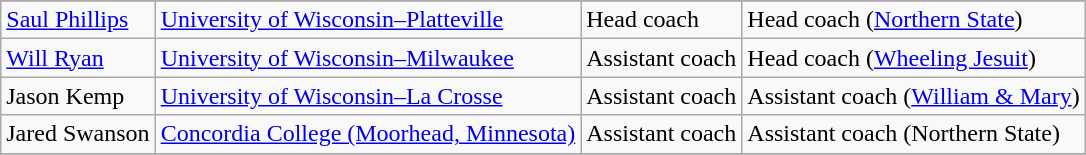<table class="wikitable sortable" border="1">
<tr align=center>
</tr>
<tr>
<td><a href='#'>Saul Phillips</a></td>
<td><a href='#'>University of Wisconsin–Platteville</a></td>
<td>Head coach</td>
<td>Head coach (<a href='#'>Northern State</a>)</td>
</tr>
<tr>
<td><a href='#'>Will Ryan</a></td>
<td><a href='#'>University of Wisconsin–Milwaukee</a></td>
<td>Assistant coach</td>
<td>Head coach (<a href='#'>Wheeling Jesuit</a>)</td>
</tr>
<tr>
<td>Jason Kemp</td>
<td><a href='#'>University of Wisconsin–La Crosse</a></td>
<td>Assistant coach</td>
<td>Assistant coach (<a href='#'>William & Mary</a>)</td>
</tr>
<tr>
<td>Jared Swanson</td>
<td><a href='#'>Concordia College (Moorhead, Minnesota)</a></td>
<td>Assistant coach</td>
<td>Assistant coach (Northern State)</td>
</tr>
<tr>
</tr>
</table>
